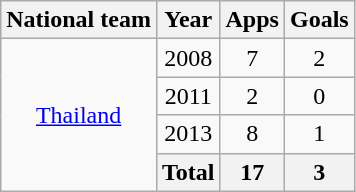<table class="wikitable" style="text-align:center">
<tr>
<th>National team</th>
<th>Year</th>
<th>Apps</th>
<th>Goals</th>
</tr>
<tr>
<td rowspan="4" valign="center"><a href='#'>Thailand</a></td>
<td>2008</td>
<td>7</td>
<td>2</td>
</tr>
<tr>
<td>2011</td>
<td>2</td>
<td>0</td>
</tr>
<tr>
<td>2013</td>
<td>8</td>
<td>1</td>
</tr>
<tr>
<th>Total</th>
<th>17</th>
<th>3</th>
</tr>
</table>
